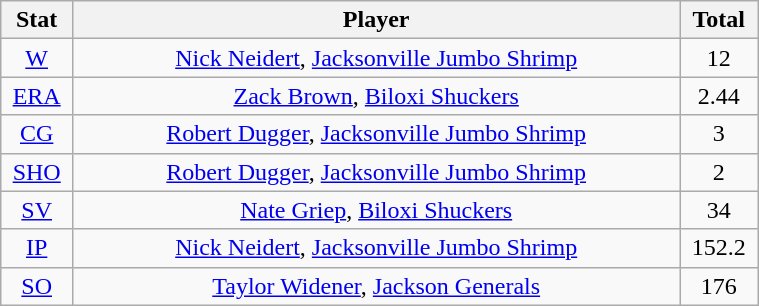<table class="wikitable" width="40%" style="text-align:center;">
<tr>
<th width="5%">Stat</th>
<th width="60%">Player</th>
<th width="5%">Total</th>
</tr>
<tr>
<td><a href='#'>W</a></td>
<td><a href='#'>Nick Neidert</a>, <a href='#'>Jacksonville Jumbo Shrimp</a></td>
<td>12</td>
</tr>
<tr>
<td><a href='#'>ERA</a></td>
<td><a href='#'>Zack Brown</a>, <a href='#'>Biloxi Shuckers</a></td>
<td>2.44</td>
</tr>
<tr>
<td><a href='#'>CG</a></td>
<td><a href='#'>Robert Dugger</a>, <a href='#'>Jacksonville Jumbo Shrimp</a></td>
<td>3</td>
</tr>
<tr>
<td><a href='#'>SHO</a></td>
<td><a href='#'>Robert Dugger</a>, <a href='#'>Jacksonville Jumbo Shrimp</a></td>
<td>2</td>
</tr>
<tr>
<td><a href='#'>SV</a></td>
<td><a href='#'>Nate Griep</a>, <a href='#'>Biloxi Shuckers</a></td>
<td>34</td>
</tr>
<tr>
<td><a href='#'>IP</a></td>
<td><a href='#'>Nick Neidert</a>, <a href='#'>Jacksonville Jumbo Shrimp</a></td>
<td>152.2</td>
</tr>
<tr>
<td><a href='#'>SO</a></td>
<td><a href='#'>Taylor Widener</a>, <a href='#'>Jackson Generals</a></td>
<td>176</td>
</tr>
</table>
